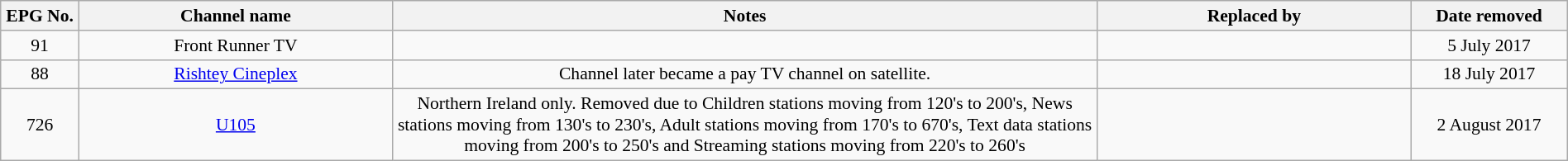<table class="wikitable sortable" style="font-size:90%; text-align:center; width:100%;">
<tr>
<th style="width:5%;">EPG No.</th>
<th style="width:20%;">Channel name</th>
<th style="width:45%;">Notes</th>
<th style="width:20%;">Replaced by</th>
<th style="width:10%;">Date removed</th>
</tr>
<tr>
<td>91</td>
<td>Front Runner TV</td>
<td></td>
<td></td>
<td>5 July 2017</td>
</tr>
<tr>
<td>88</td>
<td><a href='#'>Rishtey Cineplex</a></td>
<td>Channel later became a pay TV channel on satellite.</td>
<td></td>
<td>18 July 2017</td>
</tr>
<tr>
<td>726</td>
<td><a href='#'>U105</a></td>
<td>Northern Ireland only. Removed due to Children stations moving from 120's to 200's, News stations moving from 130's to 230's, Adult stations moving from 170's to 670's, Text data stations moving from 200's to 250's and Streaming stations moving from 220's to 260's</td>
<td></td>
<td>2 August 2017</td>
</tr>
</table>
